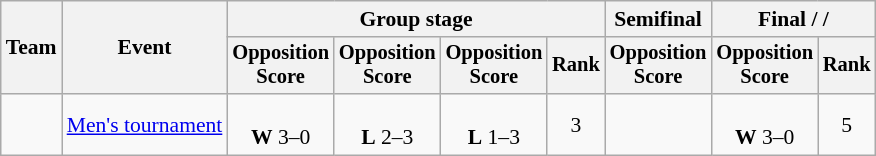<table class="wikitable" style="text-align:center; font-size:90%">
<tr>
<th rowspan="2">Team</th>
<th rowspan="2">Event</th>
<th colspan="4">Group stage</th>
<th>Semifinal</th>
<th colspan="2">Final /  / </th>
</tr>
<tr style="font-size:95%">
<th>Opposition<br>Score</th>
<th>Opposition<br>Score</th>
<th>Opposition<br>Score</th>
<th>Rank</th>
<th>Opposition<br>Score</th>
<th>Opposition<br>Score</th>
<th>Rank</th>
</tr>
<tr>
<td align=left></td>
<td align=left><a href='#'>Men's tournament</a></td>
<td><br><strong>W</strong> 3–0</td>
<td><br><strong>L</strong> 2–3</td>
<td><br><strong>L</strong> 1–3</td>
<td>3</td>
<td></td>
<td><br><strong>W</strong> 3–0</td>
<td>5</td>
</tr>
</table>
